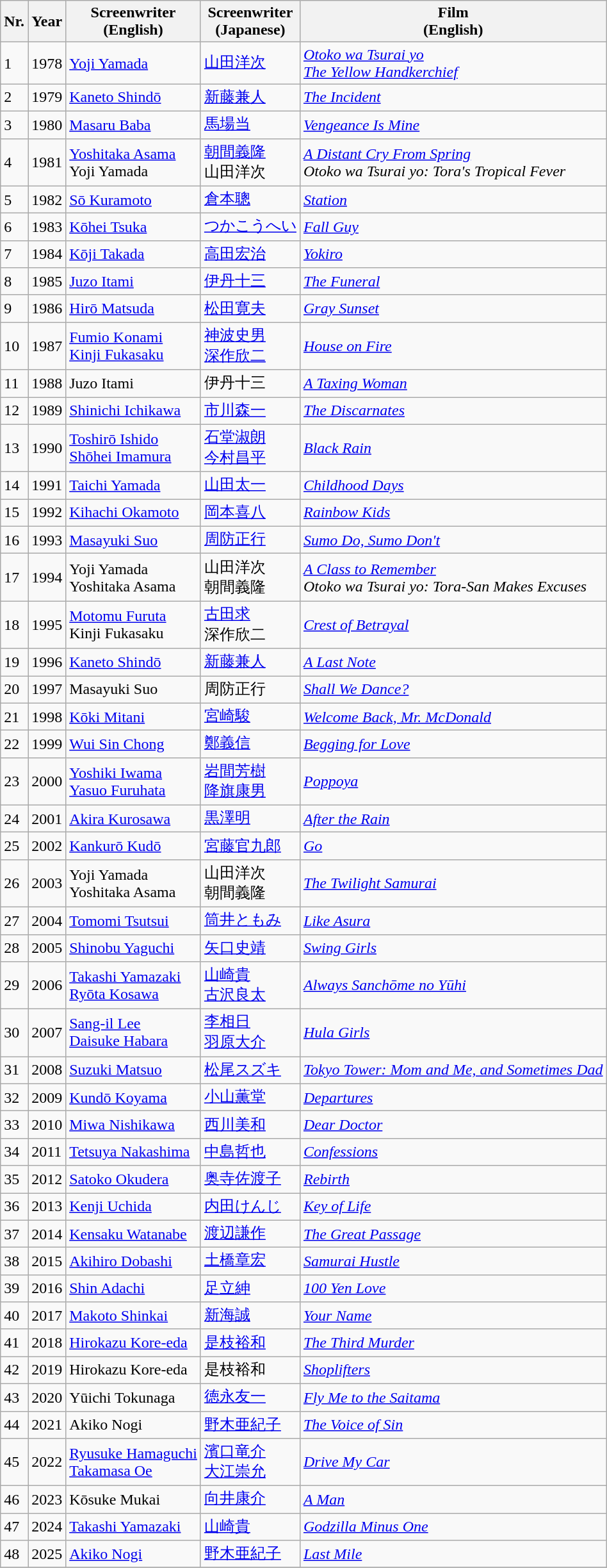<table class="wikitable">
<tr>
<th>Nr.</th>
<th>Year</th>
<th>Screenwriter<br>(English)</th>
<th>Screenwriter<br>(Japanese)</th>
<th>Film<br>(English)</th>
</tr>
<tr>
<td>1</td>
<td>1978</td>
<td><a href='#'>Yoji Yamada</a></td>
<td><a href='#'>山田洋次</a></td>
<td><em><a href='#'>Otoko wa Tsurai yo</a><br><a href='#'>The Yellow Handkerchief</a></em></td>
</tr>
<tr>
<td>2</td>
<td>1979</td>
<td><a href='#'>Kaneto Shindō</a></td>
<td><a href='#'>新藤兼人</a></td>
<td><a href='#'><em>The Incident</em></a></td>
</tr>
<tr>
<td>3</td>
<td>1980</td>
<td><a href='#'>Masaru Baba</a></td>
<td><a href='#'>馬場当</a></td>
<td><a href='#'><em>Vengeance Is Mine</em></a></td>
</tr>
<tr>
<td>4</td>
<td>1981</td>
<td><a href='#'>Yoshitaka Asama</a><br>Yoji Yamada</td>
<td><a href='#'>朝間義隆</a><br>山田洋次</td>
<td><em><a href='#'>A Distant Cry From Spring</a><br>Otoko wa Tsurai yo: Tora's Tropical Fever</em></td>
</tr>
<tr>
<td>5</td>
<td>1982</td>
<td><a href='#'>Sō Kuramoto</a></td>
<td><a href='#'>倉本聰</a></td>
<td><a href='#'><em>Station</em></a></td>
</tr>
<tr>
<td>6</td>
<td>1983</td>
<td><a href='#'>Kōhei Tsuka</a></td>
<td><a href='#'>つかこうへい</a></td>
<td><a href='#'><em>Fall Guy</em></a></td>
</tr>
<tr>
<td>7</td>
<td>1984</td>
<td><a href='#'>Kōji Takada</a></td>
<td><a href='#'>高田宏治</a></td>
<td><em><a href='#'>Yokiro</a></em></td>
</tr>
<tr>
<td>8</td>
<td>1985</td>
<td><a href='#'>Juzo Itami</a></td>
<td><a href='#'>伊丹十三</a></td>
<td><a href='#'><em>The Funeral</em></a></td>
</tr>
<tr>
<td>9</td>
<td>1986</td>
<td><a href='#'>Hirō Matsuda</a></td>
<td><a href='#'>松田寛夫</a></td>
<td><em><a href='#'>Gray Sunset</a></em></td>
</tr>
<tr>
<td>10</td>
<td>1987</td>
<td><a href='#'>Fumio Konami</a><br><a href='#'>Kinji Fukasaku</a></td>
<td><a href='#'>神波史男</a><br><a href='#'>深作欣二</a></td>
<td><a href='#'><em>House on Fire</em></a></td>
</tr>
<tr>
<td>11</td>
<td>1988</td>
<td>Juzo Itami</td>
<td>伊丹十三</td>
<td><em><a href='#'>A Taxing Woman</a></em></td>
</tr>
<tr>
<td>12</td>
<td>1989</td>
<td><a href='#'>Shinichi Ichikawa</a></td>
<td><a href='#'>市川森一</a></td>
<td><em><a href='#'>The Discarnates</a></em></td>
</tr>
<tr>
<td>13</td>
<td>1990</td>
<td><a href='#'>Toshirō Ishido</a><br><a href='#'>Shōhei Imamura</a></td>
<td><a href='#'>石堂淑朗</a><br><a href='#'>今村昌平</a></td>
<td><a href='#'><em>Black Rain</em></a></td>
</tr>
<tr>
<td>14</td>
<td>1991</td>
<td><a href='#'>Taichi Yamada</a></td>
<td><a href='#'>山田太一</a></td>
<td><em><a href='#'>Childhood Days</a></em></td>
</tr>
<tr>
<td>15</td>
<td>1992</td>
<td><a href='#'>Kihachi Okamoto</a></td>
<td><a href='#'>岡本喜八</a></td>
<td><em><a href='#'>Rainbow Kids</a></em></td>
</tr>
<tr>
<td>16</td>
<td>1993</td>
<td><a href='#'>Masayuki Suo</a></td>
<td><a href='#'>周防正行</a></td>
<td><em><a href='#'>Sumo Do, Sumo Don't</a></em></td>
</tr>
<tr>
<td>17</td>
<td>1994</td>
<td>Yoji Yamada<br>Yoshitaka Asama</td>
<td>山田洋次<br>朝間義隆</td>
<td><em><a href='#'>A Class to Remember</a><br>Otoko wa Tsurai yo: Tora-San Makes Excuses</em></td>
</tr>
<tr>
<td>18</td>
<td>1995</td>
<td><a href='#'>Motomu Furuta</a><br>Kinji Fukasaku</td>
<td><a href='#'>古田求</a><br>深作欣二</td>
<td><em><a href='#'>Crest of Betrayal</a></em></td>
</tr>
<tr>
<td>19</td>
<td>1996</td>
<td><a href='#'>Kaneto Shindō</a></td>
<td><a href='#'>新藤兼人</a></td>
<td><em><a href='#'>A Last Note</a></em></td>
</tr>
<tr>
<td>20</td>
<td>1997</td>
<td>Masayuki Suo</td>
<td>周防正行</td>
<td><a href='#'><em>Shall We Dance?</em></a></td>
</tr>
<tr>
<td>21</td>
<td>1998</td>
<td><a href='#'>Kōki Mitani</a></td>
<td><a href='#'>宮崎駿</a></td>
<td><em><a href='#'>Welcome Back, Mr. McDonald</a></em></td>
</tr>
<tr>
<td>22</td>
<td>1999</td>
<td><a href='#'>Wui Sin Chong</a></td>
<td><a href='#'>鄭義信</a></td>
<td><em><a href='#'>Begging for Love</a></em></td>
</tr>
<tr>
<td>23</td>
<td>2000</td>
<td><a href='#'>Yoshiki Iwama</a><br><a href='#'>Yasuo Furuhata</a></td>
<td><a href='#'>岩間芳樹</a><br><a href='#'>降旗康男</a></td>
<td><em><a href='#'>Poppoya</a></em></td>
</tr>
<tr>
<td>24</td>
<td>2001</td>
<td><a href='#'>Akira Kurosawa</a></td>
<td><a href='#'>黒澤明</a></td>
<td><a href='#'><em>After the Rain</em></a></td>
</tr>
<tr>
<td>25</td>
<td>2002</td>
<td><a href='#'>Kankurō Kudō</a></td>
<td><a href='#'>宮藤官九郎</a></td>
<td><a href='#'><em>Go</em></a></td>
</tr>
<tr>
<td>26</td>
<td>2003</td>
<td>Yoji Yamada<br>Yoshitaka Asama</td>
<td>山田洋次<br>朝間義隆</td>
<td><em><a href='#'>The Twilight Samurai</a></em></td>
</tr>
<tr>
<td>27</td>
<td>2004</td>
<td><a href='#'>Tomomi Tsutsui</a></td>
<td><a href='#'>筒井ともみ</a></td>
<td><em><a href='#'>Like Asura</a></em></td>
</tr>
<tr>
<td>28</td>
<td>2005</td>
<td><a href='#'>Shinobu Yaguchi</a></td>
<td><a href='#'>矢口史靖</a></td>
<td><em><a href='#'>Swing Girls</a></em></td>
</tr>
<tr>
<td>29</td>
<td>2006</td>
<td><a href='#'>Takashi Yamazaki</a><br><a href='#'>Ryōta Kosawa</a></td>
<td><a href='#'>山崎貴</a><br><a href='#'>古沢良太</a></td>
<td><em><a href='#'>Always Sanchōme no Yūhi</a></em></td>
</tr>
<tr>
<td>30</td>
<td>2007</td>
<td><a href='#'>Sang-il Lee</a><br><a href='#'>Daisuke Habara</a></td>
<td><a href='#'>李相日</a><br><a href='#'>羽原大介</a></td>
<td><em><a href='#'>Hula Girls</a></em></td>
</tr>
<tr>
<td>31</td>
<td>2008</td>
<td><a href='#'>Suzuki Matsuo</a></td>
<td><a href='#'>松尾スズキ</a></td>
<td><em><a href='#'>Tokyo Tower: Mom and Me, and Sometimes Dad</a></em></td>
</tr>
<tr>
<td>32</td>
<td>2009</td>
<td><a href='#'>Kundō Koyama</a></td>
<td><a href='#'>小山薫堂</a></td>
<td><a href='#'><em>Departures</em></a></td>
</tr>
<tr>
<td>33</td>
<td>2010</td>
<td><a href='#'>Miwa Nishikawa</a></td>
<td><a href='#'>西川美和</a></td>
<td><a href='#'><em>Dear Doctor</em></a></td>
</tr>
<tr>
<td>34</td>
<td>2011</td>
<td><a href='#'>Tetsuya Nakashima</a></td>
<td><a href='#'>中島哲也</a></td>
<td><a href='#'><em>Confessions</em></a></td>
</tr>
<tr>
<td>35</td>
<td>2012</td>
<td><a href='#'>Satoko Okudera</a></td>
<td><a href='#'>奥寺佐渡子</a></td>
<td><a href='#'><em>Rebirth</em></a></td>
</tr>
<tr>
<td>36</td>
<td>2013</td>
<td><a href='#'>Kenji Uchida</a></td>
<td><a href='#'>内田けんじ</a></td>
<td><em><a href='#'>Key of Life</a></em></td>
</tr>
<tr>
<td>37</td>
<td>2014</td>
<td><a href='#'>Kensaku Watanabe</a></td>
<td><a href='#'>渡辺謙作</a></td>
<td><em><a href='#'>The Great Passage</a></em></td>
</tr>
<tr>
<td>38</td>
<td>2015</td>
<td><a href='#'>Akihiro Dobashi</a></td>
<td><a href='#'>土橋章宏</a></td>
<td><em><a href='#'>Samurai Hustle</a></em></td>
</tr>
<tr>
<td>39</td>
<td>2016</td>
<td><a href='#'>Shin Adachi</a></td>
<td><a href='#'>足立紳</a></td>
<td><em><a href='#'>100 Yen Love</a></em></td>
</tr>
<tr>
<td>40</td>
<td>2017</td>
<td><a href='#'>Makoto Shinkai</a></td>
<td><a href='#'>新海誠</a></td>
<td><em><a href='#'>Your Name</a></em></td>
</tr>
<tr>
<td>41</td>
<td>2018</td>
<td><a href='#'>Hirokazu Kore-eda</a></td>
<td><a href='#'>是枝裕和</a></td>
<td><em><a href='#'>The Third Murder</a></em></td>
</tr>
<tr>
<td>42</td>
<td>2019</td>
<td>Hirokazu Kore-eda</td>
<td>是枝裕和</td>
<td><a href='#'><em>Shoplifters</em></a></td>
</tr>
<tr>
<td>43</td>
<td>2020</td>
<td>Yūichi Tokunaga</td>
<td><a href='#'>徳永友一</a></td>
<td><em><a href='#'>Fly Me to the Saitama</a></em></td>
</tr>
<tr>
<td>44</td>
<td>2021</td>
<td>Akiko Nogi</td>
<td><a href='#'>野木亜紀子</a></td>
<td><em><a href='#'>The Voice of Sin</a></em></td>
</tr>
<tr>
<td>45</td>
<td>2022</td>
<td><a href='#'>Ryusuke Hamaguchi</a><br><a href='#'>Takamasa Oe</a></td>
<td><a href='#'>濱口竜介</a><br><a href='#'>大江崇允</a></td>
<td><a href='#'><em>Drive My Car</em></a></td>
</tr>
<tr>
<td>46</td>
<td>2023</td>
<td>Kōsuke Mukai</td>
<td><a href='#'>向井康介</a></td>
<td><a href='#'><em>A Man</em></a></td>
</tr>
<tr>
<td>47</td>
<td>2024</td>
<td><a href='#'>Takashi Yamazaki</a></td>
<td><a href='#'>山崎貴</a></td>
<td><em><a href='#'>Godzilla Minus One</a></em></td>
</tr>
<tr>
<td>48</td>
<td>2025</td>
<td><a href='#'>Akiko Nogi</a></td>
<td><a href='#'>野木亜紀子</a></td>
<td><em><a href='#'>Last Mile</a></em></td>
</tr>
<tr>
</tr>
</table>
